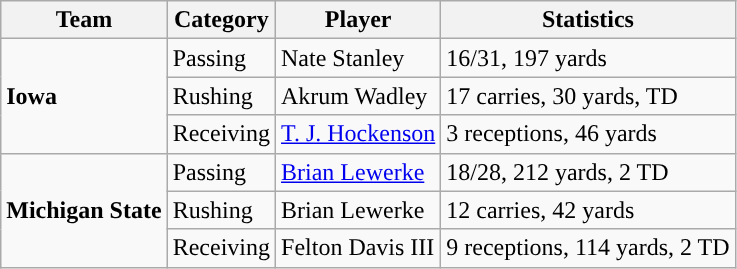<table class="wikitable" style="float: left;">
<tr>
<th>Team</th>
<th>Category</th>
<th>Player</th>
<th>Statistics</th>
</tr>
<tr>
<td rowspan=3><strong>Iowa</strong></td>
<td>Passing</td>
<td>Nate Stanley</td>
<td>16/31, 197 yards</td>
</tr>
<tr>
<td>Rushing</td>
<td>Akrum Wadley</td>
<td>17 carries, 30 yards, TD</td>
</tr>
<tr>
<td>Receiving</td>
<td><a href='#'>T. J. Hockenson</a></td>
<td>3 receptions, 46 yards</td>
</tr>
<tr>
<td rowspan=3><strong>Michigan State</strong></td>
<td>Passing</td>
<td><a href='#'>Brian Lewerke</a></td>
<td>18/28, 212 yards, 2 TD</td>
</tr>
<tr>
<td>Rushing</td>
<td>Brian Lewerke</td>
<td>12 carries, 42 yards</td>
</tr>
<tr>
<td>Receiving</td>
<td>Felton Davis III</td>
<td>9 receptions, 114 yards, 2 TD</td>
</tr>
</table>
